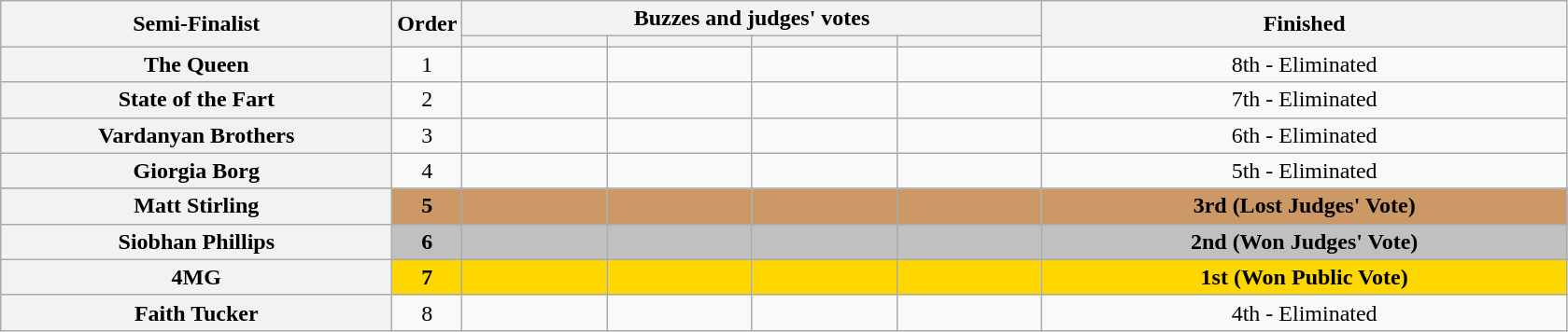<table class="wikitable plainrowheaders sortable" style="text-align:center;">
<tr>
<th scope="col" rowspan="2" class="unsortable" style="width:17em;">Semi-Finalist</th>
<th scope="col" rowspan="2" style="width:1em;">Order</th>
<th scope="col" colspan="4" class="unsortable" style="width:24em;">Buzzes and judges' votes</th>
<th scope="col" rowspan="2" style="width:23em;">Finished </th>
</tr>
<tr>
<th scope="col" class="unsortable" style="width:6em;"></th>
<th scope="col" class="unsortable" style="width:6em;"></th>
<th scope="col" class="unsortable" style="width:6em;"></th>
<th scope="col" class="unsortable" style="width:6em;"></th>
</tr>
<tr>
<th scope="row">The Queen</th>
<td>1</td>
<td style="text-align:center;"></td>
<td style="text-align:center;"></td>
<td style="text-align:center;"></td>
<td style="text-align:center;"></td>
<td>8th - Eliminated</td>
</tr>
<tr>
<th scope="row">State of the Fart</th>
<td>2</td>
<td style="text-align:center;"></td>
<td style="text-align:center;"></td>
<td style="text-align:center;"></td>
<td style="text-align:center;"></td>
<td>7th - Eliminated</td>
</tr>
<tr>
<th scope="row">Vardanyan Brothers</th>
<td>3</td>
<td style="text-align:center;"></td>
<td style="text-align:center;"></td>
<td style="text-align:center;"></td>
<td style="text-align:center;"></td>
<td>6th - Eliminated</td>
</tr>
<tr>
<th scope="row">Giorgia Borg</th>
<td>4</td>
<td style="text-align:center;"></td>
<td style="text-align:center;"></td>
<td style="text-align:center;"></td>
<td style="text-align:center;"></td>
<td>5th - Eliminated</td>
</tr>
<tr style="background:#c96;">
<th scope="row"><strong>Matt Stirling</strong></th>
<td><strong>5</strong></td>
<td style="text-align:center;"></td>
<td style="text-align:center;"></td>
<td style="text-align:center;"></td>
<td style="text-align:center;"></td>
<td><strong>3rd (Lost Judges' Vote)</strong></td>
</tr>
<tr style="background:silver;">
<th scope="row"><strong>Siobhan Phillips</strong></th>
<td><strong>6</strong></td>
<td style="text-align:center;"></td>
<td style="text-align:center;"></td>
<td style="text-align:center;"></td>
<td style="text-align:center;"></td>
<td><strong>2nd (Won Judges' Vote)</strong></td>
</tr>
<tr style="background:gold;">
<th scope="row"><strong>4MG</strong></th>
<td><strong>7</strong></td>
<td style="text-align:center;"></td>
<td style="text-align:center;"></td>
<td style="text-align:center;"></td>
<td style="text-align:center;"></td>
<td><strong>1st (Won Public Vote)</strong></td>
</tr>
<tr>
<th scope="row">Faith Tucker</th>
<td>8</td>
<td style="text-align:center;"></td>
<td style="text-align:center;"></td>
<td style="text-align:center;"></td>
<td style="text-align:center;"></td>
<td>4th - Eliminated</td>
</tr>
</table>
